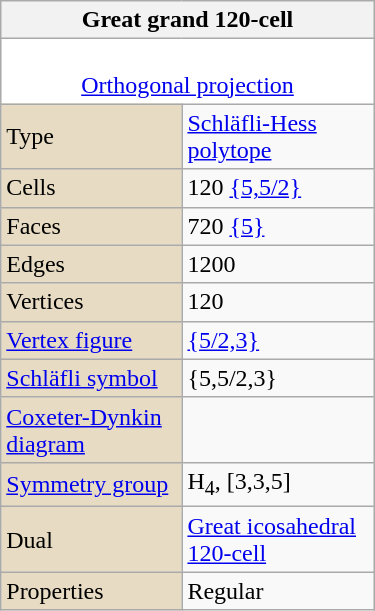<table class="wikitable" align="right" style="margin-left:10px" width="250">
<tr>
<th bgcolor=#e7dcc3 colspan=2>Great grand 120-cell</th>
</tr>
<tr>
<td bgcolor=#ffffff align=center colspan=2><br><a href='#'>Orthogonal projection</a></td>
</tr>
<tr>
<td bgcolor=#e7dcc3>Type</td>
<td><a href='#'>Schläfli-Hess polytope</a></td>
</tr>
<tr>
<td bgcolor=#e7dcc3>Cells</td>
<td>120 <a href='#'>{5,5/2}</a></td>
</tr>
<tr>
<td bgcolor=#e7dcc3>Faces</td>
<td>720 <a href='#'>{5}</a></td>
</tr>
<tr>
<td bgcolor=#e7dcc3>Edges</td>
<td>1200</td>
</tr>
<tr>
<td bgcolor=#e7dcc3>Vertices</td>
<td>120</td>
</tr>
<tr>
<td bgcolor=#e7dcc3><a href='#'>Vertex figure</a></td>
<td><a href='#'>{5/2,3}</a></td>
</tr>
<tr>
<td bgcolor=#e7dcc3><a href='#'>Schläfli symbol</a></td>
<td>{5,5/2,3}</td>
</tr>
<tr>
<td bgcolor=#e7dcc3><a href='#'>Coxeter-Dynkin diagram</a></td>
<td></td>
</tr>
<tr>
<td bgcolor=#e7dcc3><a href='#'>Symmetry group</a></td>
<td>H<sub>4</sub>, [3,3,5]</td>
</tr>
<tr>
<td bgcolor=#e7dcc3>Dual</td>
<td><a href='#'>Great icosahedral 120-cell</a></td>
</tr>
<tr>
<td bgcolor=#e7dcc3>Properties</td>
<td>Regular</td>
</tr>
</table>
